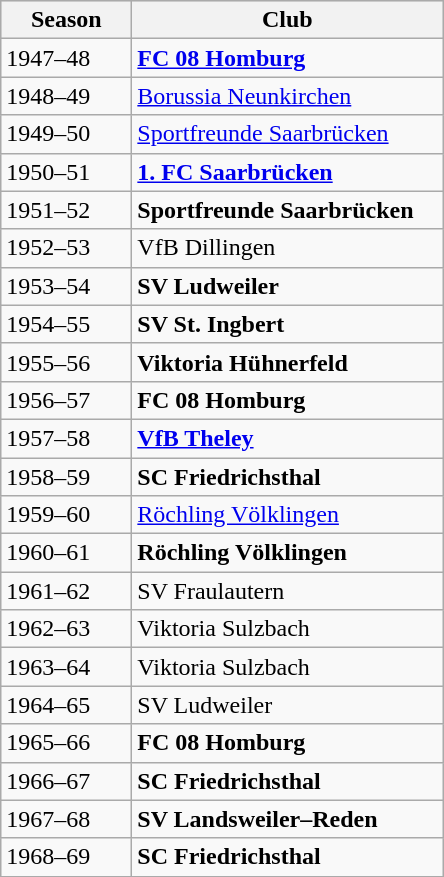<table class="wikitable">
<tr align="center" bgcolor="#dfdfdf">
<th width="80">Season</th>
<th width="200">Club</th>
</tr>
<tr>
<td>1947–48</td>
<td><strong><a href='#'>FC 08 Homburg</a></strong></td>
</tr>
<tr>
<td>1948–49</td>
<td><a href='#'>Borussia Neunkirchen</a></td>
</tr>
<tr>
<td>1949–50</td>
<td><a href='#'>Sportfreunde Saarbrücken</a></td>
</tr>
<tr>
<td>1950–51</td>
<td><strong><a href='#'>1. FC Saarbrücken</a></strong></td>
</tr>
<tr>
<td>1951–52</td>
<td><strong>Sportfreunde Saarbrücken</strong></td>
</tr>
<tr>
<td>1952–53</td>
<td>VfB Dillingen</td>
</tr>
<tr>
<td>1953–54</td>
<td><strong>SV Ludweiler</strong></td>
</tr>
<tr>
<td>1954–55</td>
<td><strong>SV St. Ingbert</strong></td>
</tr>
<tr>
<td>1955–56</td>
<td><strong>Viktoria Hühnerfeld</strong></td>
</tr>
<tr>
<td>1956–57</td>
<td><strong>FC 08 Homburg</strong></td>
</tr>
<tr>
<td>1957–58</td>
<td><strong><a href='#'>VfB Theley</a></strong></td>
</tr>
<tr>
<td>1958–59</td>
<td><strong>SC Friedrichsthal</strong></td>
</tr>
<tr>
<td>1959–60</td>
<td><a href='#'>Röchling Völklingen</a></td>
</tr>
<tr>
<td>1960–61</td>
<td><strong>Röchling Völklingen</strong></td>
</tr>
<tr>
<td>1961–62</td>
<td>SV Fraulautern</td>
</tr>
<tr>
<td>1962–63</td>
<td>Viktoria Sulzbach</td>
</tr>
<tr>
<td>1963–64</td>
<td>Viktoria Sulzbach</td>
</tr>
<tr>
<td>1964–65</td>
<td>SV Ludweiler</td>
</tr>
<tr>
<td>1965–66</td>
<td><strong>FC 08 Homburg</strong></td>
</tr>
<tr>
<td>1966–67</td>
<td><strong>SC Friedrichsthal</strong></td>
</tr>
<tr>
<td>1967–68</td>
<td><strong>SV Landsweiler–Reden</strong></td>
</tr>
<tr>
<td>1968–69</td>
<td><strong>SC Friedrichsthal</strong></td>
</tr>
</table>
